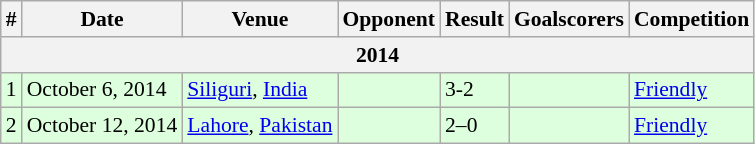<table class="wikitable" style="font-size:90%">
<tr>
<th>#</th>
<th>Date</th>
<th>Venue</th>
<th>Opponent</th>
<th>Result</th>
<th>Goalscorers</th>
<th>Competition</th>
</tr>
<tr>
<th colspan="14"><strong>2014</strong></th>
</tr>
<tr style="background-color:#ddffdd">
<td>1</td>
<td>October 6, 2014</td>
<td><a href='#'>Siliguri</a>, <a href='#'>India</a></td>
<td></td>
<td>3-2</td>
<td></td>
<td><a href='#'>Friendly</a></td>
</tr>
<tr style="background-color:#ddffdd">
<td>2</td>
<td>October 12, 2014</td>
<td><a href='#'>Lahore</a>, <a href='#'>Pakistan</a></td>
<td></td>
<td>2–0</td>
<td></td>
<td><a href='#'>Friendly</a></td>
</tr>
</table>
